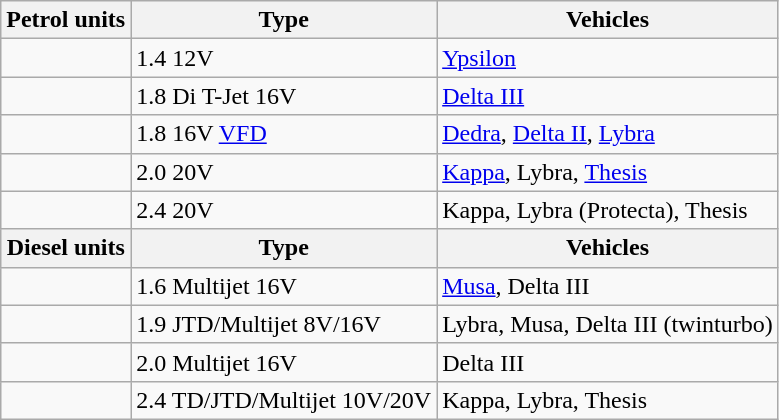<table class=wikitable>
<tr>
<th>Petrol units</th>
<th>Type</th>
<th>Vehicles</th>
</tr>
<tr>
<td></td>
<td>1.4 12V</td>
<td><a href='#'>Ypsilon</a></td>
</tr>
<tr>
<td></td>
<td>1.8 Di T-Jet 16V</td>
<td><a href='#'>Delta III</a></td>
</tr>
<tr>
<td></td>
<td>1.8 16V  <a href='#'>VFD</a></td>
<td><a href='#'>Dedra</a>, <a href='#'>Delta II</a>, <a href='#'>Lybra</a></td>
</tr>
<tr>
<td></td>
<td>2.0 20V</td>
<td><a href='#'>Kappa</a>, Lybra, <a href='#'>Thesis</a></td>
</tr>
<tr>
<td></td>
<td>2.4 20V</td>
<td>Kappa, Lybra (Protecta), Thesis</td>
</tr>
<tr>
<th>Diesel units</th>
<th>Type</th>
<th>Vehicles</th>
</tr>
<tr>
<td></td>
<td>1.6 Multijet 16V</td>
<td><a href='#'>Musa</a>, Delta III</td>
</tr>
<tr>
<td></td>
<td>1.9 JTD/Multijet 8V/16V</td>
<td>Lybra, Musa, Delta III (twinturbo)</td>
</tr>
<tr>
<td></td>
<td>2.0 Multijet 16V</td>
<td>Delta III</td>
</tr>
<tr>
<td></td>
<td>2.4 TD/JTD/Multijet 10V/20V</td>
<td>Kappa, Lybra, Thesis</td>
</tr>
</table>
